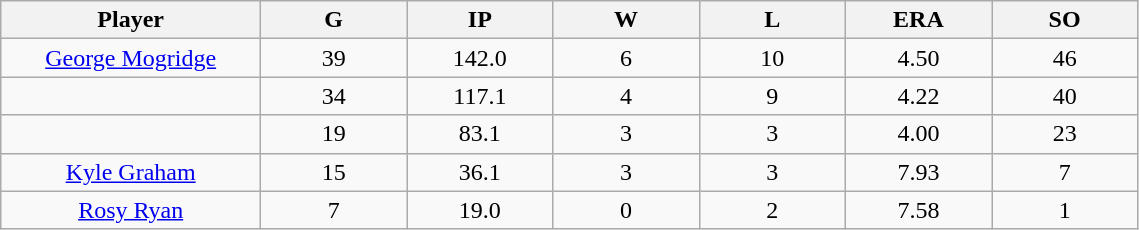<table class="wikitable sortable">
<tr>
<th bgcolor="#DDDDFF" width="16%">Player</th>
<th bgcolor="#DDDDFF" width="9%">G</th>
<th bgcolor="#DDDDFF" width="9%">IP</th>
<th bgcolor="#DDDDFF" width="9%">W</th>
<th bgcolor="#DDDDFF" width="9%">L</th>
<th bgcolor="#DDDDFF" width="9%">ERA</th>
<th bgcolor="#DDDDFF" width="9%">SO</th>
</tr>
<tr align="center">
<td><a href='#'>George Mogridge</a></td>
<td>39</td>
<td>142.0</td>
<td>6</td>
<td>10</td>
<td>4.50</td>
<td>46</td>
</tr>
<tr align=center>
<td></td>
<td>34</td>
<td>117.1</td>
<td>4</td>
<td>9</td>
<td>4.22</td>
<td>40</td>
</tr>
<tr align="center">
<td></td>
<td>19</td>
<td>83.1</td>
<td>3</td>
<td>3</td>
<td>4.00</td>
<td>23</td>
</tr>
<tr align="center">
<td><a href='#'>Kyle Graham</a></td>
<td>15</td>
<td>36.1</td>
<td>3</td>
<td>3</td>
<td>7.93</td>
<td>7</td>
</tr>
<tr align=center>
<td><a href='#'>Rosy Ryan</a></td>
<td>7</td>
<td>19.0</td>
<td>0</td>
<td>2</td>
<td>7.58</td>
<td>1</td>
</tr>
</table>
